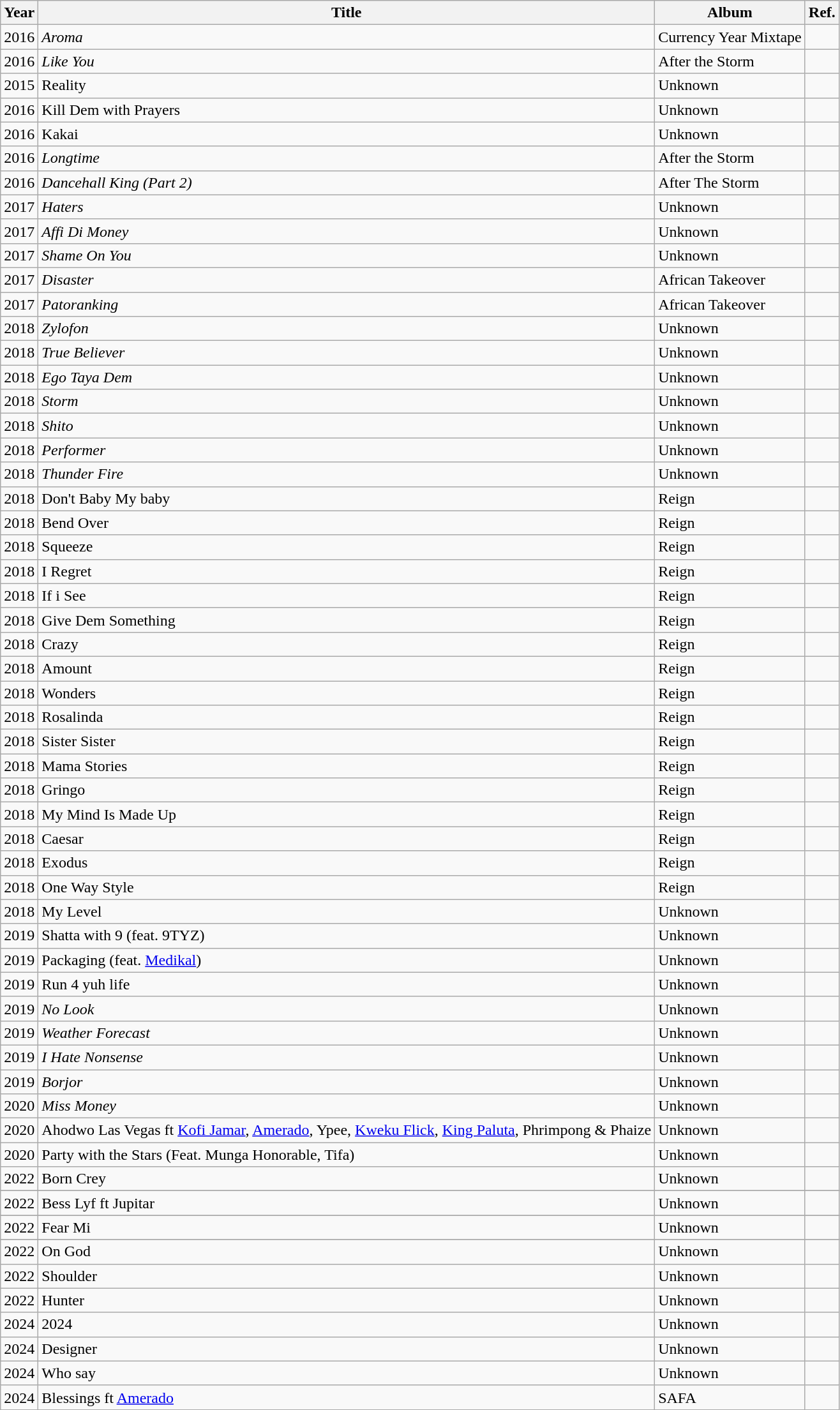<table class="wikitable">
<tr>
<th>Year</th>
<th>Title</th>
<th>Album</th>
<th>Ref.</th>
</tr>
<tr>
<td>2016</td>
<td><em>Aroma</em></td>
<td>Currency Year Mixtape</td>
<td></td>
</tr>
<tr>
<td>2016</td>
<td><em>Like You</em></td>
<td>After the Storm</td>
<td></td>
</tr>
<tr>
<td>2015</td>
<td>Reality</td>
<td>Unknown</td>
<td></td>
</tr>
<tr>
<td>2016</td>
<td>Kill Dem with Prayers</td>
<td>Unknown</td>
<td></td>
</tr>
<tr>
<td>2016</td>
<td>Kakai</td>
<td>Unknown</td>
<td></td>
</tr>
<tr>
<td>2016</td>
<td><em>Longtime</em></td>
<td>After the Storm</td>
<td></td>
</tr>
<tr>
<td>2016</td>
<td><em>Dancehall King (Part 2)</em></td>
<td>After The Storm</td>
<td></td>
</tr>
<tr>
<td>2017</td>
<td><em>Haters</em></td>
<td>Unknown</td>
<td></td>
</tr>
<tr>
<td>2017</td>
<td><em>Affi Di Money</em></td>
<td>Unknown</td>
<td></td>
</tr>
<tr>
<td>2017</td>
<td><em>Shame On You</em></td>
<td>Unknown</td>
<td></td>
</tr>
<tr>
<td>2017</td>
<td><em>Disaster</em></td>
<td>African Takeover</td>
<td></td>
</tr>
<tr>
<td>2017</td>
<td><em>Patoranking</em></td>
<td>African Takeover</td>
<td></td>
</tr>
<tr>
<td>2018</td>
<td><em>Zylofon</em></td>
<td>Unknown</td>
<td></td>
</tr>
<tr>
<td>2018</td>
<td><em>True Believer</em></td>
<td>Unknown</td>
<td></td>
</tr>
<tr>
<td>2018</td>
<td><em>Ego Taya Dem</em></td>
<td>Unknown</td>
<td></td>
</tr>
<tr>
<td>2018</td>
<td><em>Storm</em></td>
<td>Unknown</td>
<td></td>
</tr>
<tr>
<td>2018</td>
<td><em>Shito</em></td>
<td>Unknown</td>
<td></td>
</tr>
<tr>
<td>2018</td>
<td><em>Performer</em></td>
<td>Unknown</td>
<td></td>
</tr>
<tr>
<td>2018</td>
<td><em>Thunder Fire</em></td>
<td>Unknown</td>
<td></td>
</tr>
<tr>
<td>2018</td>
<td>Don't Baby My baby</td>
<td>Reign</td>
<td></td>
</tr>
<tr>
<td>2018</td>
<td>Bend Over</td>
<td>Reign</td>
<td></td>
</tr>
<tr>
<td>2018</td>
<td>Squeeze</td>
<td>Reign</td>
<td></td>
</tr>
<tr>
<td>2018</td>
<td>I Regret</td>
<td>Reign</td>
<td></td>
</tr>
<tr>
<td>2018</td>
<td>If i See</td>
<td>Reign</td>
<td></td>
</tr>
<tr>
<td>2018</td>
<td>Give Dem Something</td>
<td>Reign</td>
<td></td>
</tr>
<tr>
<td>2018</td>
<td>Crazy</td>
<td>Reign</td>
<td></td>
</tr>
<tr>
<td>2018</td>
<td>Amount</td>
<td>Reign</td>
<td></td>
</tr>
<tr>
<td>2018</td>
<td>Wonders</td>
<td>Reign</td>
<td></td>
</tr>
<tr>
<td>2018</td>
<td>Rosalinda</td>
<td>Reign</td>
<td></td>
</tr>
<tr>
<td>2018</td>
<td>Sister Sister</td>
<td>Reign</td>
<td></td>
</tr>
<tr>
<td>2018</td>
<td>Mama Stories</td>
<td>Reign</td>
<td></td>
</tr>
<tr>
<td>2018</td>
<td>Gringo</td>
<td>Reign</td>
<td></td>
</tr>
<tr>
<td>2018</td>
<td>My Mind Is Made Up</td>
<td>Reign</td>
<td></td>
</tr>
<tr>
<td>2018</td>
<td>Caesar</td>
<td>Reign</td>
<td></td>
</tr>
<tr>
<td>2018</td>
<td>Exodus</td>
<td>Reign</td>
<td></td>
</tr>
<tr>
<td>2018</td>
<td>One Way Style</td>
<td>Reign</td>
<td></td>
</tr>
<tr>
<td>2018</td>
<td>My Level</td>
<td>Unknown</td>
<td></td>
</tr>
<tr>
<td>2019</td>
<td>Shatta with 9 (feat. 9TYZ)</td>
<td>Unknown</td>
<td></td>
</tr>
<tr>
<td>2019</td>
<td>Packaging (feat. <a href='#'>Medikal</a>)</td>
<td>Unknown</td>
<td></td>
</tr>
<tr>
<td>2019</td>
<td>Run 4 yuh life</td>
<td>Unknown</td>
<td></td>
</tr>
<tr>
<td>2019</td>
<td><em>No Look</em></td>
<td>Unknown</td>
<td></td>
</tr>
<tr>
<td>2019</td>
<td><em>Weather Forecast</em></td>
<td>Unknown</td>
<td></td>
</tr>
<tr>
<td>2019</td>
<td><em>I Hate Nonsense</em></td>
<td>Unknown</td>
<td></td>
</tr>
<tr>
<td>2019</td>
<td><em>Borjor</em></td>
<td>Unknown</td>
<td></td>
</tr>
<tr>
<td>2020</td>
<td><em>Miss Money</em></td>
<td>Unknown</td>
<td></td>
</tr>
<tr>
<td>2020</td>
<td>Ahodwo Las Vegas ft <a href='#'>Kofi Jamar</a>, <a href='#'>Amerado</a>, Ypee, <a href='#'>Kweku Flick</a>, <a href='#'>King Paluta</a>, Phrimpong & Phaize</td>
<td>Unknown</td>
<td></td>
</tr>
<tr>
<td>2020</td>
<td>Party with the Stars (Feat. Munga Honorable, Tifa)</td>
<td>Unknown</td>
<td></td>
</tr>
<tr>
<td>2022</td>
<td>Born Crey</td>
<td>Unknown</td>
<td></td>
</tr>
<tr>
</tr>
<tr>
<td>2022</td>
<td>Bess Lyf ft Jupitar</td>
<td>Unknown</td>
<td></td>
</tr>
<tr>
</tr>
<tr>
<td>2022</td>
<td>Fear Mi</td>
<td>Unknown</td>
<td></td>
</tr>
<tr>
</tr>
<tr>
<td>2022</td>
<td>On God</td>
<td>Unknown</td>
<td></td>
</tr>
<tr>
<td>2022</td>
<td>Shoulder</td>
<td>Unknown</td>
<td></td>
</tr>
<tr>
<td>2022</td>
<td>Hunter</td>
<td>Unknown</td>
<td></td>
</tr>
<tr>
<td>2024</td>
<td>2024</td>
<td>Unknown</td>
<td></td>
</tr>
<tr>
<td>2024</td>
<td>Designer</td>
<td>Unknown</td>
<td></td>
</tr>
<tr>
<td>2024</td>
<td>Who say</td>
<td>Unknown</td>
<td></td>
</tr>
<tr>
<td>2024</td>
<td>Blessings ft <a href='#'>Amerado</a></td>
<td>SAFA</td>
<td></td>
</tr>
</table>
